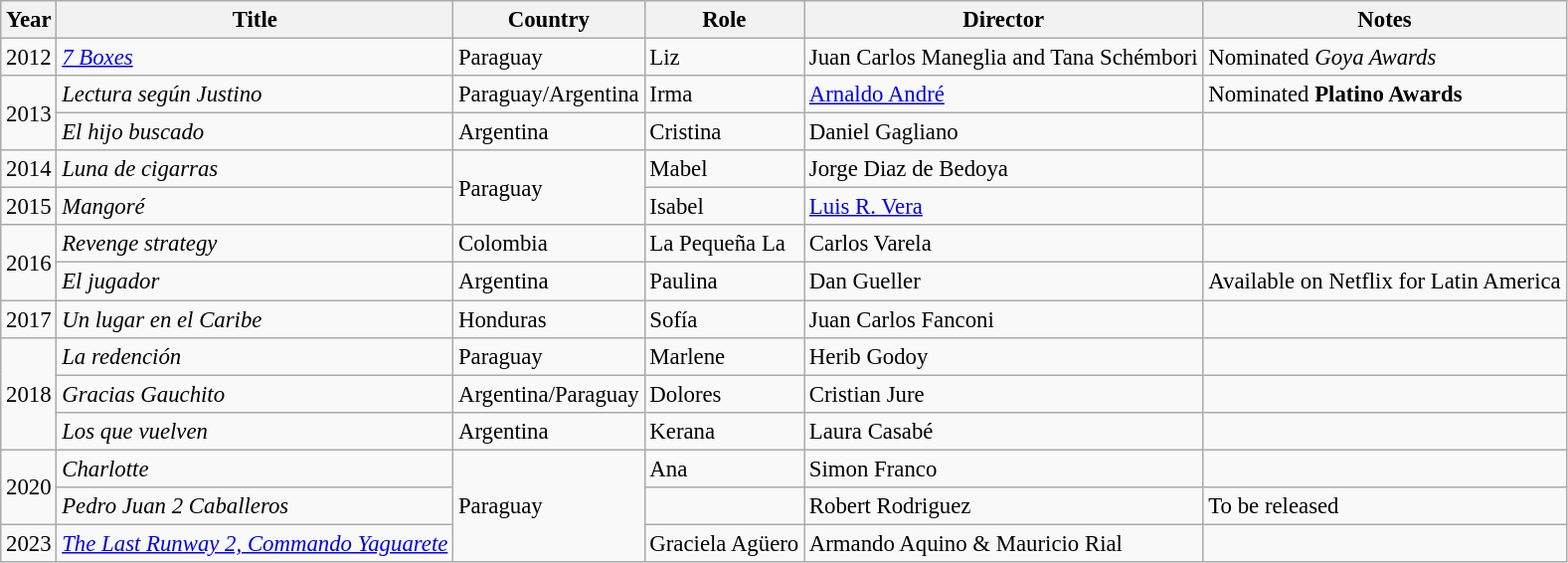<table class="wikitable" style="font-size: 95%;">
<tr>
<th>Year</th>
<th>Title</th>
<th>Country</th>
<th>Role</th>
<th>Director</th>
<th>Notes</th>
</tr>
<tr>
<td>2012</td>
<td><em><a href='#'>7 Boxes</a></em></td>
<td>Paraguay</td>
<td>Liz</td>
<td>Juan Carlos Maneglia and Tana Schémbori</td>
<td>Nominated <em>Goya Awards</em></td>
</tr>
<tr>
<td rowspan="2">2013</td>
<td><em>Lectura según Justino</em></td>
<td>Paraguay/Argentina</td>
<td>Irma</td>
<td><a href='#'>Arnaldo André</a></td>
<td>Nominated <strong>Platino Awards</strong></td>
</tr>
<tr>
<td><em>El hijo buscado</em></td>
<td>Argentina</td>
<td>Cristina</td>
<td>Daniel Gagliano</td>
<td></td>
</tr>
<tr>
<td>2014</td>
<td><em>Luna de cigarras</em></td>
<td rowspan="2">Paraguay</td>
<td>Mabel</td>
<td>Jorge Diaz de Bedoya</td>
<td></td>
</tr>
<tr>
<td>2015</td>
<td><em>Mangoré</em></td>
<td>Isabel</td>
<td><a href='#'>Luis R. Vera</a></td>
<td></td>
</tr>
<tr>
<td rowspan="2">2016</td>
<td><em>Revenge strategy</em></td>
<td>Colombia</td>
<td>La Pequeña La</td>
<td>Carlos Varela</td>
<td></td>
</tr>
<tr>
<td><em>El jugador</em></td>
<td>Argentina</td>
<td>Paulina</td>
<td>Dan Gueller</td>
<td>Available on Netflix for Latin America</td>
</tr>
<tr>
<td>2017</td>
<td><em>Un lugar en el Caribe</em></td>
<td>Honduras</td>
<td>Sofía</td>
<td>Juan Carlos Fanconi</td>
<td></td>
</tr>
<tr>
<td rowspan="3">2018</td>
<td><em>La redención</em></td>
<td>Paraguay</td>
<td>Marlene</td>
<td>Herib Godoy</td>
<td></td>
</tr>
<tr>
<td><em>Gracias Gauchito</em></td>
<td>Argentina/Paraguay</td>
<td>Dolores</td>
<td>Cristian Jure</td>
<td></td>
</tr>
<tr>
<td><em>Los que vuelven</em></td>
<td>Argentina</td>
<td>Kerana</td>
<td>Laura Casabé</td>
<td></td>
</tr>
<tr>
<td rowspan="2">2020</td>
<td><em>Charlotte</em></td>
<td rowspan="3">Paraguay</td>
<td>Ana</td>
<td>Simon Franco</td>
<td></td>
</tr>
<tr>
<td><em>Pedro Juan 2 Caballeros</em></td>
<td></td>
<td>Robert Rodriguez</td>
<td>To be released</td>
</tr>
<tr>
<td>2023</td>
<td><em><a href='#'>The Last Runway 2, Commando Yaguarete</a></em></td>
<td>Graciela Agüero</td>
<td>Armando Aquino & Mauricio Rial</td>
<td></td>
</tr>
</table>
